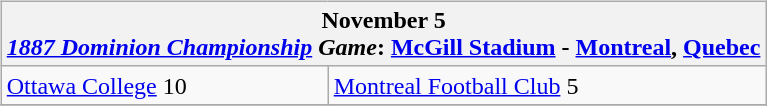<table cellspacing="10">
<tr>
<td valign="top"><br><table class="wikitable">
<tr>
<th bgcolor="#DDDDDD" colspan="4">November 5<br><em><a href='#'>1887 Dominion Championship</a> Game</em>: <a href='#'>McGill Stadium</a> - <a href='#'>Montreal</a>, <a href='#'>Quebec</a></th>
</tr>
<tr>
<td><a href='#'>Ottawa College</a> 10</td>
<td><a href='#'>Montreal Football Club</a> 5</td>
</tr>
<tr>
</tr>
</table>
</td>
</tr>
</table>
